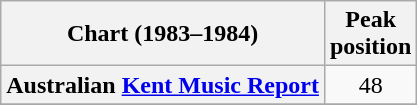<table class="wikitable sortable plainrowheaders">
<tr>
<th>Chart (1983–1984)</th>
<th>Peak<br>position</th>
</tr>
<tr>
<th scope="row">Australian <a href='#'>Kent Music Report</a></th>
<td style="text-align:center;">48</td>
</tr>
<tr>
</tr>
</table>
